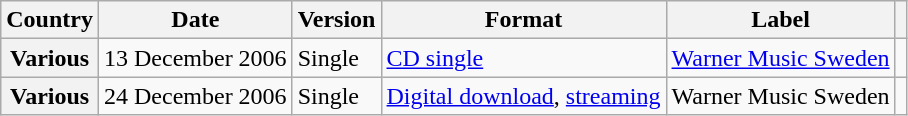<table class="wikitable plainrowheaders">
<tr>
<th scope="col">Country</th>
<th scope="col">Date</th>
<th scope="col">Version</th>
<th scope="col">Format</th>
<th scope="col">Label</th>
<th scope="col"></th>
</tr>
<tr>
<th scope="row">Various</th>
<td>13 December 2006</td>
<td>Single</td>
<td><a href='#'>CD single</a></td>
<td><a href='#'>Warner Music Sweden</a></td>
<td></td>
</tr>
<tr>
<th scope="row">Various</th>
<td>24 December 2006</td>
<td>Single</td>
<td><a href='#'>Digital download</a>, <a href='#'>streaming</a></td>
<td>Warner Music Sweden</td>
<td></td>
</tr>
</table>
